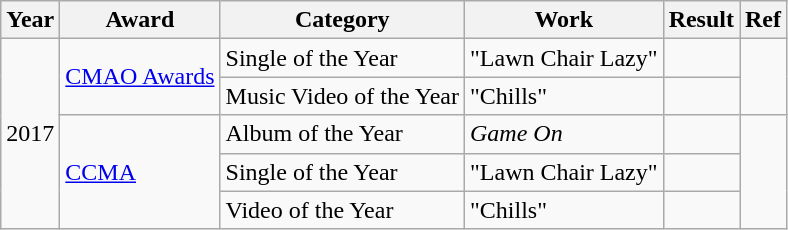<table class="wikitable">
<tr>
<th>Year</th>
<th>Award</th>
<th>Category</th>
<th>Work</th>
<th>Result</th>
<th>Ref</th>
</tr>
<tr>
<td rowspan=5>2017</td>
<td rowspan=2><a href='#'>CMAO Awards</a></td>
<td>Single of the Year</td>
<td>"Lawn Chair Lazy"</td>
<td></td>
<td rowspan=2></td>
</tr>
<tr>
<td>Music Video of the Year</td>
<td>"Chills"</td>
<td></td>
</tr>
<tr>
<td rowspan=3><a href='#'>CCMA</a></td>
<td>Album of the Year</td>
<td><em>Game On</em></td>
<td></td>
<td rowspan=3></td>
</tr>
<tr>
<td>Single of the Year</td>
<td>"Lawn Chair Lazy"</td>
<td></td>
</tr>
<tr>
<td>Video of the Year</td>
<td>"Chills"</td>
<td></td>
</tr>
</table>
